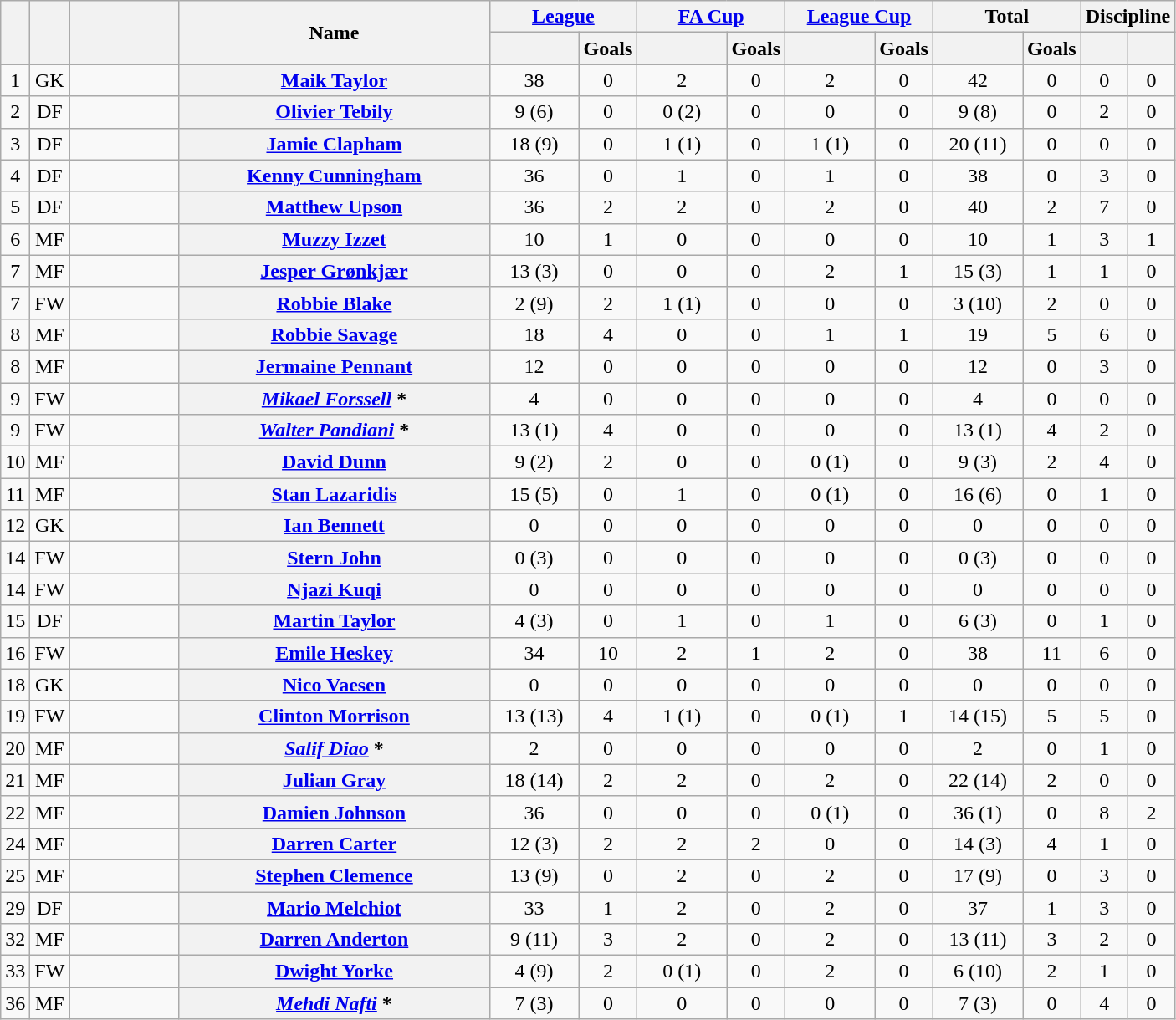<table class="wikitable plainrowheaders" style="text-align:center;">
<tr>
<th rowspan="2" scope="col"></th>
<th rowspan="2" scope="col"></th>
<th rowspan="2" scope="col" style="width:5em;"></th>
<th rowspan="2" scope="col" style="width:15em;">Name</th>
<th colspan="2"><a href='#'>League</a></th>
<th colspan="2"><a href='#'>FA Cup</a></th>
<th colspan="2"><a href='#'>League Cup</a></th>
<th colspan="2">Total</th>
<th colspan="2">Discipline</th>
</tr>
<tr>
<th scope="col" style="width:4em;"></th>
<th scope="col">Goals</th>
<th scope="col" style="width:4em;"></th>
<th scope="col">Goals</th>
<th scope="col" style="width:4em;"></th>
<th scope="col">Goals</th>
<th scope="col" style="width:4em;"></th>
<th scope="col">Goals</th>
<th scope="col"></th>
<th scope="col"></th>
</tr>
<tr>
<td>1</td>
<td>GK</td>
<td style="text-align:left"></td>
<th scope="row"><a href='#'>Maik Taylor</a></th>
<td>38</td>
<td>0</td>
<td>2</td>
<td>0</td>
<td>2</td>
<td>0</td>
<td>42</td>
<td>0</td>
<td>0</td>
<td>0</td>
</tr>
<tr>
<td>2</td>
<td>DF</td>
<td style="text-align:left"></td>
<th scope="row"><a href='#'>Olivier Tebily</a></th>
<td>9 (6)</td>
<td>0</td>
<td>0 (2)</td>
<td>0</td>
<td>0</td>
<td>0</td>
<td>9 (8)</td>
<td>0</td>
<td>2</td>
<td>0</td>
</tr>
<tr>
<td>3</td>
<td>DF</td>
<td style="text-align:left"></td>
<th scope="row"><a href='#'>Jamie Clapham</a></th>
<td>18 (9)</td>
<td>0</td>
<td>1 (1)</td>
<td>0</td>
<td>1 (1)</td>
<td>0</td>
<td>20 (11)</td>
<td>0</td>
<td>0</td>
<td>0</td>
</tr>
<tr>
<td>4</td>
<td>DF</td>
<td style="text-align:left"></td>
<th scope="row"><a href='#'>Kenny Cunningham</a></th>
<td>36</td>
<td>0</td>
<td>1</td>
<td>0</td>
<td>1</td>
<td>0</td>
<td>38</td>
<td>0</td>
<td>3</td>
<td>0</td>
</tr>
<tr>
<td>5</td>
<td>DF</td>
<td style="text-align:left"></td>
<th scope="row"><a href='#'>Matthew Upson</a></th>
<td>36</td>
<td>2</td>
<td>2</td>
<td>0</td>
<td>2</td>
<td>0</td>
<td>40</td>
<td>2</td>
<td>7</td>
<td>0</td>
</tr>
<tr>
<td>6</td>
<td>MF</td>
<td style="text-align:left"></td>
<th scope="row"><a href='#'>Muzzy Izzet</a></th>
<td>10</td>
<td>1</td>
<td>0</td>
<td>0</td>
<td>0</td>
<td>0</td>
<td>10</td>
<td>1</td>
<td>3</td>
<td>1</td>
</tr>
<tr>
<td>7</td>
<td>MF</td>
<td style="text-align:left"></td>
<th scope="row"><a href='#'>Jesper Grønkjær</a> </th>
<td>13 (3)</td>
<td>0</td>
<td>0</td>
<td>0</td>
<td>2</td>
<td>1</td>
<td>15 (3)</td>
<td>1</td>
<td>1</td>
<td>0</td>
</tr>
<tr>
<td>7</td>
<td>FW</td>
<td style="text-align:left"></td>
<th scope="row"><a href='#'>Robbie Blake</a></th>
<td>2 (9)</td>
<td>2</td>
<td>1 (1)</td>
<td>0</td>
<td>0</td>
<td>0</td>
<td>3 (10)</td>
<td>2</td>
<td>0</td>
<td>0</td>
</tr>
<tr>
<td>8</td>
<td>MF</td>
<td style="text-align:left"></td>
<th scope="row"><a href='#'>Robbie Savage</a> </th>
<td>18</td>
<td>4</td>
<td>0</td>
<td>0</td>
<td>1</td>
<td>1</td>
<td>19</td>
<td>5</td>
<td>6</td>
<td>0</td>
</tr>
<tr>
<td>8</td>
<td>MF</td>
<td style="text-align:left"></td>
<th scope="row"><a href='#'>Jermaine Pennant</a></th>
<td>12</td>
<td>0</td>
<td>0</td>
<td>0</td>
<td>0</td>
<td>0</td>
<td>12</td>
<td>0</td>
<td>3</td>
<td>0</td>
</tr>
<tr>
<td>9</td>
<td>FW</td>
<td style="text-align:left"></td>
<th scope="row"><em><a href='#'>Mikael Forssell</a></em> * </th>
<td>4</td>
<td>0</td>
<td>0</td>
<td>0</td>
<td>0</td>
<td>0</td>
<td>4</td>
<td>0</td>
<td>0</td>
<td>0</td>
</tr>
<tr>
<td>9</td>
<td>FW</td>
<td style="text-align:left"></td>
<th scope="row"><em><a href='#'>Walter Pandiani</a></em> *</th>
<td>13 (1)</td>
<td>4</td>
<td>0</td>
<td>0</td>
<td>0</td>
<td>0</td>
<td>13 (1)</td>
<td>4</td>
<td>2</td>
<td>0</td>
</tr>
<tr>
<td>10</td>
<td>MF</td>
<td style="text-align:left"></td>
<th scope="row"><a href='#'>David Dunn</a></th>
<td>9 (2)</td>
<td>2</td>
<td>0</td>
<td>0</td>
<td>0 (1)</td>
<td>0</td>
<td>9 (3)</td>
<td>2</td>
<td>4</td>
<td>0</td>
</tr>
<tr>
<td>11</td>
<td>MF</td>
<td style="text-align:left"></td>
<th scope="row"><a href='#'>Stan Lazaridis</a></th>
<td>15 (5)</td>
<td>0</td>
<td>1</td>
<td>0</td>
<td>0 (1)</td>
<td>0</td>
<td>16 (6)</td>
<td>0</td>
<td>1</td>
<td>0</td>
</tr>
<tr>
<td>12</td>
<td>GK</td>
<td style="text-align:left"></td>
<th scope="row"><a href='#'>Ian Bennett</a></th>
<td>0</td>
<td>0</td>
<td>0</td>
<td>0</td>
<td>0</td>
<td>0</td>
<td>0</td>
<td>0</td>
<td>0</td>
<td>0</td>
</tr>
<tr>
<td>14</td>
<td>FW</td>
<td style="text-align:left"></td>
<th scope="row"><a href='#'>Stern John</a> </th>
<td>0 (3)</td>
<td>0</td>
<td>0</td>
<td>0</td>
<td>0</td>
<td>0</td>
<td>0 (3)</td>
<td>0</td>
<td>0</td>
<td>0</td>
</tr>
<tr>
<td>14</td>
<td>FW</td>
<td style="text-align:left"></td>
<th scope="row"><a href='#'>Njazi Kuqi</a></th>
<td>0</td>
<td>0</td>
<td>0</td>
<td>0</td>
<td>0</td>
<td>0</td>
<td>0</td>
<td>0</td>
<td>0</td>
<td>0</td>
</tr>
<tr>
<td>15</td>
<td>DF</td>
<td style="text-align:left"></td>
<th scope="row"><a href='#'>Martin Taylor</a></th>
<td>4 (3)</td>
<td>0</td>
<td>1</td>
<td>0</td>
<td>1</td>
<td>0</td>
<td>6 (3)</td>
<td>0</td>
<td>1</td>
<td>0</td>
</tr>
<tr>
<td>16</td>
<td>FW</td>
<td style="text-align:left"></td>
<th scope="row"><a href='#'>Emile Heskey</a></th>
<td>34</td>
<td>10</td>
<td>2</td>
<td>1</td>
<td>2</td>
<td>0</td>
<td>38</td>
<td>11</td>
<td>6</td>
<td>0</td>
</tr>
<tr>
<td>18</td>
<td>GK</td>
<td style="text-align:left"></td>
<th scope="row"><a href='#'>Nico Vaesen</a></th>
<td>0</td>
<td>0</td>
<td>0</td>
<td>0</td>
<td>0</td>
<td>0</td>
<td>0</td>
<td>0</td>
<td>0</td>
<td>0</td>
</tr>
<tr>
<td>19</td>
<td>FW</td>
<td style="text-align:left"></td>
<th scope="row"><a href='#'>Clinton Morrison</a></th>
<td>13 (13)</td>
<td>4</td>
<td>1 (1)</td>
<td>0</td>
<td>0 (1)</td>
<td>1</td>
<td>14 (15)</td>
<td>5</td>
<td>5</td>
<td>0</td>
</tr>
<tr>
<td>20</td>
<td>MF</td>
<td style="text-align:left"></td>
<th scope="row"><em><a href='#'>Salif Diao</a></em> *</th>
<td>2</td>
<td>0</td>
<td>0</td>
<td>0</td>
<td>0</td>
<td>0</td>
<td>2</td>
<td>0</td>
<td>1</td>
<td>0</td>
</tr>
<tr>
<td>21</td>
<td>MF</td>
<td style="text-align:left"></td>
<th scope="row"><a href='#'>Julian Gray</a></th>
<td>18 (14)</td>
<td>2</td>
<td>2</td>
<td>0</td>
<td>2</td>
<td>0</td>
<td>22 (14)</td>
<td>2</td>
<td>0</td>
<td>0</td>
</tr>
<tr>
<td>22</td>
<td>MF</td>
<td style="text-align:left"></td>
<th scope="row"><a href='#'>Damien Johnson</a></th>
<td>36</td>
<td>0</td>
<td>0</td>
<td>0</td>
<td>0 (1)</td>
<td>0</td>
<td>36 (1)</td>
<td>0</td>
<td>8</td>
<td>2</td>
</tr>
<tr>
<td>24</td>
<td>MF</td>
<td style="text-align:left"></td>
<th scope="row"><a href='#'>Darren Carter</a></th>
<td>12 (3)</td>
<td>2</td>
<td>2</td>
<td>2</td>
<td>0</td>
<td>0</td>
<td>14 (3)</td>
<td>4</td>
<td>1</td>
<td>0</td>
</tr>
<tr>
<td>25</td>
<td>MF</td>
<td style="text-align:left"></td>
<th scope="row"><a href='#'>Stephen Clemence</a></th>
<td>13 (9)</td>
<td>0</td>
<td>2</td>
<td>0</td>
<td>2</td>
<td>0</td>
<td>17 (9)</td>
<td>0</td>
<td>3</td>
<td>0</td>
</tr>
<tr>
<td>29</td>
<td>DF</td>
<td style="text-align:left"></td>
<th scope="row"><a href='#'>Mario Melchiot</a></th>
<td>33</td>
<td>1</td>
<td>2</td>
<td>0</td>
<td>2</td>
<td>0</td>
<td>37</td>
<td>1</td>
<td>3</td>
<td>0</td>
</tr>
<tr>
<td>32</td>
<td>MF</td>
<td style="text-align:left"></td>
<th scope="row"><a href='#'>Darren Anderton</a></th>
<td>9 (11)</td>
<td>3</td>
<td>2</td>
<td>0</td>
<td>2</td>
<td>0</td>
<td>13 (11)</td>
<td>3</td>
<td>2</td>
<td>0</td>
</tr>
<tr>
<td>33</td>
<td>FW</td>
<td style="text-align:left"></td>
<th scope="row"><a href='#'>Dwight Yorke</a></th>
<td>4 (9)</td>
<td>2</td>
<td>0 (1)</td>
<td>0</td>
<td>2</td>
<td>0</td>
<td>6 (10)</td>
<td>2</td>
<td>1</td>
<td>0</td>
</tr>
<tr>
<td>36</td>
<td>MF</td>
<td style="text-align:left"></td>
<th scope="row"><em><a href='#'>Mehdi Nafti</a></em> *</th>
<td>7 (3)</td>
<td>0</td>
<td>0</td>
<td>0</td>
<td>0</td>
<td>0</td>
<td>7 (3)</td>
<td>0</td>
<td>4</td>
<td>0</td>
</tr>
</table>
